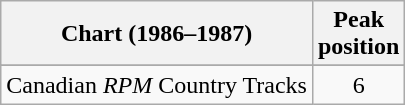<table class="wikitable sortable">
<tr>
<th align="left">Chart (1986–1987)</th>
<th align="center">Peak<br>position</th>
</tr>
<tr>
</tr>
<tr>
<td align="left">Canadian <em>RPM</em> Country Tracks</td>
<td align="center">6</td>
</tr>
</table>
